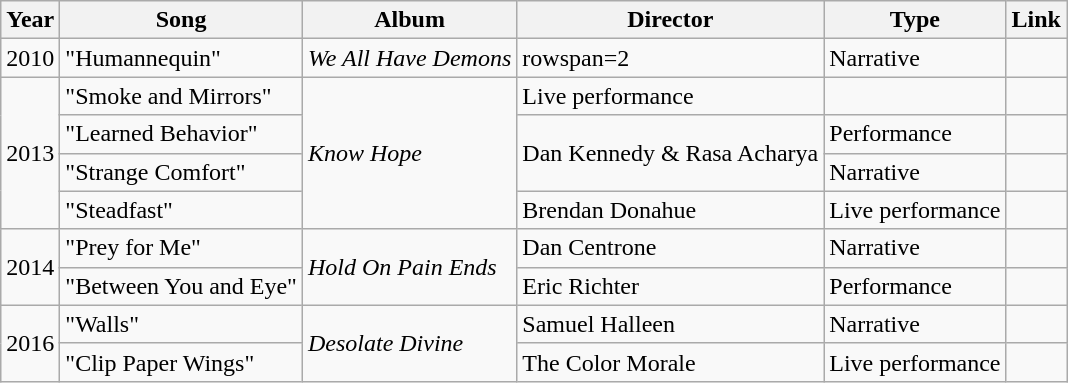<table class="wikitable">
<tr>
<th>Year</th>
<th>Song</th>
<th>Album</th>
<th>Director</th>
<th>Type</th>
<th>Link</th>
</tr>
<tr>
<td>2010</td>
<td>"Humannequin"</td>
<td><em>We All Have Demons</em></td>
<td>rowspan=2 </td>
<td>Narrative</td>
<td></td>
</tr>
<tr>
<td rowspan=4>2013</td>
<td>"Smoke and Mirrors"</td>
<td rowspan=4><em>Know Hope</em></td>
<td>Live performance</td>
<td></td>
</tr>
<tr>
<td>"Learned Behavior"</td>
<td rowspan=2>Dan Kennedy & Rasa Acharya</td>
<td>Performance</td>
<td></td>
</tr>
<tr>
<td>"Strange Comfort"</td>
<td>Narrative</td>
<td></td>
</tr>
<tr>
<td>"Steadfast"</td>
<td>Brendan Donahue</td>
<td>Live performance</td>
<td></td>
</tr>
<tr>
<td rowspan=2>2014</td>
<td>"Prey for Me"</td>
<td rowspan=2><em>Hold On Pain Ends</em></td>
<td>Dan Centrone</td>
<td>Narrative</td>
<td></td>
</tr>
<tr>
<td>"Between You and Eye"</td>
<td>Eric Richter</td>
<td>Performance</td>
<td></td>
</tr>
<tr>
<td rowspan=2>2016</td>
<td>"Walls"</td>
<td rowspan=2><em>Desolate Divine</em></td>
<td>Samuel Halleen</td>
<td>Narrative</td>
<td></td>
</tr>
<tr>
<td>"Clip Paper Wings"</td>
<td>The Color Morale</td>
<td>Live performance</td>
<td></td>
</tr>
</table>
